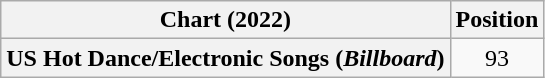<table class="wikitable plainrowheaders" style="text-align:center">
<tr>
<th scope="col">Chart (2022)</th>
<th scope="col">Position</th>
</tr>
<tr>
<th scope="row">US Hot Dance/Electronic Songs (<em>Billboard</em>)</th>
<td>93</td>
</tr>
</table>
